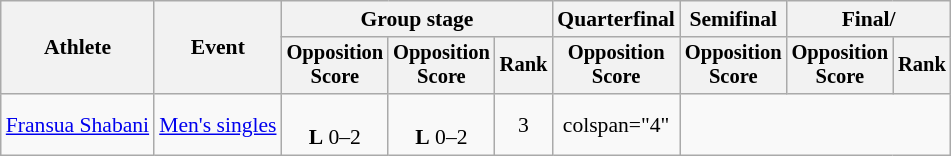<table class="wikitable" style="font-size:90%; text-align:center">
<tr>
<th rowspan="2">Athlete</th>
<th rowspan="2">Event</th>
<th colspan="3">Group stage</th>
<th>Quarterfinal</th>
<th>Semifinal</th>
<th colspan="2">Final/</th>
</tr>
<tr style="font-size:95%">
<th>Opposition<br>Score</th>
<th>Opposition<br>Score</th>
<th>Rank</th>
<th>Opposition<br>Score</th>
<th>Opposition<br>Score</th>
<th>Opposition<br>Score</th>
<th>Rank</th>
</tr>
<tr>
<td align="left"><a href='#'>Fransua Shabani</a></td>
<td align="left"><a href='#'>Men's singles</a></td>
<td><br><strong>L</strong> 0–2</td>
<td><br><strong>L</strong> 0–2</td>
<td>3</td>
<td>colspan="4" </td>
</tr>
</table>
